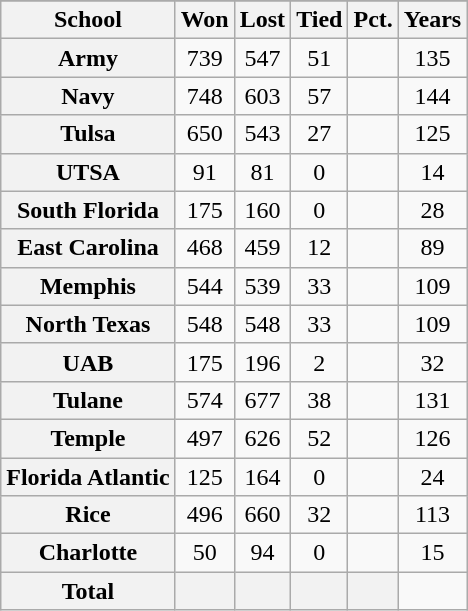<table class="wikitable sortable plainrowheaders"  style="text-align:center;">
<tr>
</tr>
<tr>
<th scope="col">School</th>
<th scope="col">Won</th>
<th scope="col">Lost</th>
<th scope="col">Tied</th>
<th scope="col">Pct.</th>
<th scope="col">Years</th>
</tr>
<tr>
<th scope="row">Army</th>
<td>739</td>
<td>547</td>
<td>51</td>
<td></td>
<td>135</td>
</tr>
<tr>
<th scope="row">Navy</th>
<td>748</td>
<td>603</td>
<td>57</td>
<td></td>
<td>144</td>
</tr>
<tr>
<th scope="row">Tulsa</th>
<td>650</td>
<td>543</td>
<td>27</td>
<td></td>
<td>125</td>
</tr>
<tr>
<th scope="row">UTSA</th>
<td>91</td>
<td>81</td>
<td>0</td>
<td></td>
<td>14</td>
</tr>
<tr>
<th scope="row">South Florida</th>
<td>175</td>
<td>160</td>
<td>0</td>
<td></td>
<td>28</td>
</tr>
<tr>
<th scope="row">East Carolina</th>
<td>468</td>
<td>459</td>
<td>12</td>
<td></td>
<td>89</td>
</tr>
<tr>
<th scope="row">Memphis</th>
<td>544</td>
<td>539</td>
<td>33</td>
<td></td>
<td>109</td>
</tr>
<tr>
<th scope="row">North Texas</th>
<td>548</td>
<td>548</td>
<td>33</td>
<td></td>
<td>109</td>
</tr>
<tr>
<th scope="row">UAB</th>
<td>175</td>
<td>196</td>
<td>2</td>
<td></td>
<td>32</td>
</tr>
<tr>
<th scope="row">Tulane</th>
<td>574</td>
<td>677</td>
<td>38</td>
<td></td>
<td>131</td>
</tr>
<tr>
<th scope="row">Temple</th>
<td>497</td>
<td>626</td>
<td>52</td>
<td></td>
<td>126</td>
</tr>
<tr>
<th scope="row">Florida Atlantic</th>
<td>125</td>
<td>164</td>
<td>0</td>
<td></td>
<td>24</td>
</tr>
<tr>
<th scope="row">Rice</th>
<td>496</td>
<td>660</td>
<td>32</td>
<td></td>
<td>113</td>
</tr>
<tr>
<th scope="row">Charlotte</th>
<td>50</td>
<td>94</td>
<td>0</td>
<td></td>
<td>15</td>
</tr>
<tr>
<th scope="row" style="font-weight: bold;">Total</th>
<th scope="col"></th>
<th scope="col"></th>
<th scope="col"></th>
<th scope="col"></th>
</tr>
</table>
